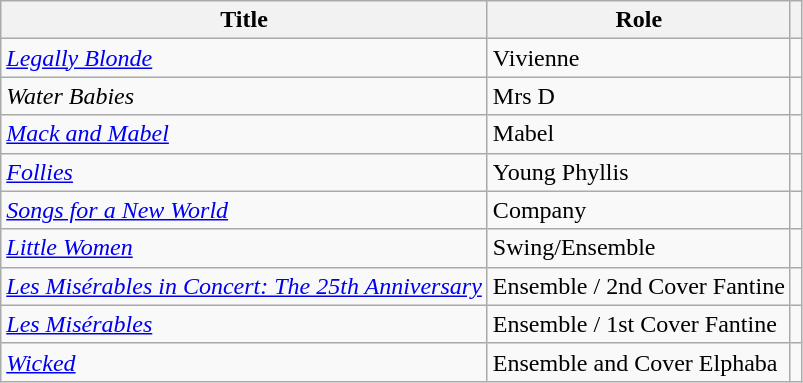<table class="wikitable sortable">
<tr>
<th>Title</th>
<th>Role</th>
<th class="unsortable"></th>
</tr>
<tr>
<td><em><a href='#'>Legally Blonde</a></em></td>
<td>Vivienne</td>
<td align="center"></td>
</tr>
<tr>
<td><em>Water Babies</em></td>
<td>Mrs D</td>
<td align="center"></td>
</tr>
<tr>
<td><em><a href='#'>Mack and Mabel</a></em></td>
<td>Mabel</td>
<td align="center"></td>
</tr>
<tr>
<td><em><a href='#'>Follies</a></em></td>
<td>Young Phyllis</td>
<td align="center"></td>
</tr>
<tr>
<td><em><a href='#'>Songs for a New World</a></em></td>
<td>Company</td>
<td align="center"></td>
</tr>
<tr>
<td><em><a href='#'>Little Women</a></em></td>
<td>Swing/Ensemble</td>
<td align="center"></td>
</tr>
<tr>
<td><em><a href='#'>Les Misérables in Concert: The 25th Anniversary</a></em></td>
<td>Ensemble / 2nd Cover Fantine</td>
<td align="center"></td>
</tr>
<tr>
<td><em><a href='#'>Les Misérables</a></em></td>
<td>Ensemble / 1st Cover Fantine</td>
<td align="center"></td>
</tr>
<tr>
<td><em><a href='#'>Wicked</a></em></td>
<td>Ensemble and Cover Elphaba</td>
<td align="center"></td>
</tr>
</table>
